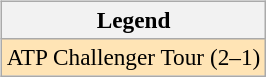<table>
<tr valign=top>
<td><br><table class="wikitable" style="font-size:97%;">
<tr>
<th>Legend</th>
</tr>
<tr bgcolor=moccasin>
<td>ATP Challenger Tour (2–1)</td>
</tr>
</table>
</td>
<td></td>
</tr>
</table>
